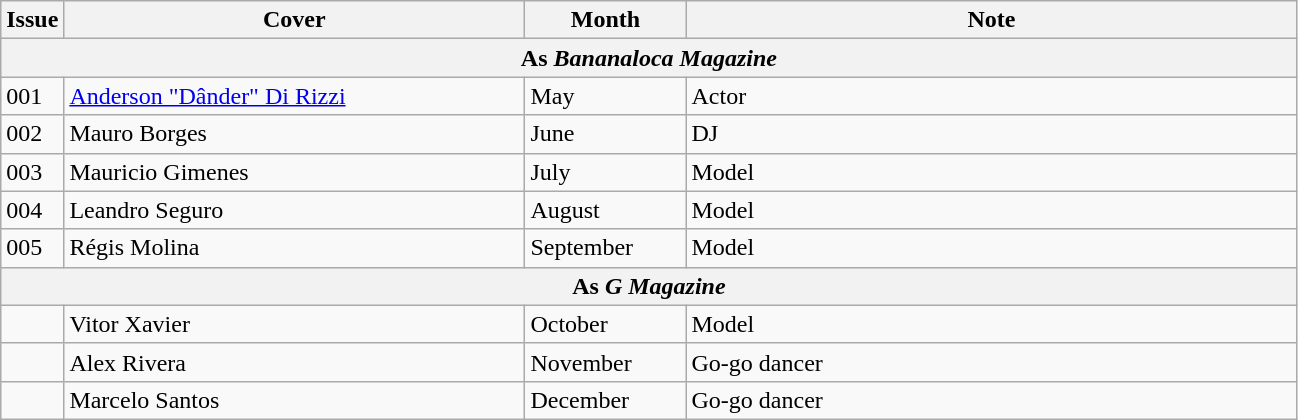<table class=wikitable>
<tr>
<th width="10">Issue</th>
<th width="300">Cover</th>
<th width="100">Month</th>
<th width="400">Note</th>
</tr>
<tr>
<th colspan="4">As <em>Bananaloca Magazine</em></th>
</tr>
<tr>
<td>001</td>
<td><a href='#'>Anderson "Dânder" Di Rizzi</a></td>
<td>May</td>
<td>Actor</td>
</tr>
<tr>
<td>002</td>
<td>Mauro Borges</td>
<td>June</td>
<td>DJ</td>
</tr>
<tr>
<td>003</td>
<td>Mauricio Gimenes</td>
<td>July</td>
<td>Model</td>
</tr>
<tr>
<td>004</td>
<td>Leandro Seguro</td>
<td>August</td>
<td>Model</td>
</tr>
<tr>
<td>005</td>
<td>Régis Molina</td>
<td>September</td>
<td>Model</td>
</tr>
<tr>
<th colspan="4">As <em>G Magazine</em></th>
</tr>
<tr>
<td></td>
<td>Vitor Xavier</td>
<td>October</td>
<td>Model</td>
</tr>
<tr>
<td></td>
<td>Alex Rivera</td>
<td>November</td>
<td>Go-go dancer</td>
</tr>
<tr>
<td></td>
<td>Marcelo Santos</td>
<td>December</td>
<td>Go-go dancer</td>
</tr>
</table>
